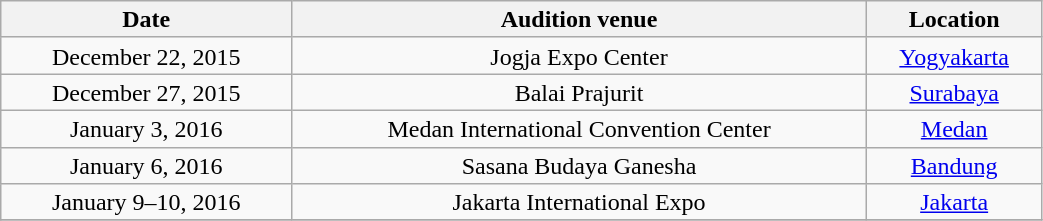<table class="wikitable" style="text-align:center; line-height:17px; width:55%;">
<tr>
<th>Date</th>
<th>Audition venue</th>
<th>Location</th>
</tr>
<tr>
<td>December 22, 2015</td>
<td>Jogja Expo Center</td>
<td><a href='#'>Yogyakarta</a></td>
</tr>
<tr>
<td>December 27, 2015</td>
<td>Balai Prajurit</td>
<td><a href='#'>Surabaya</a></td>
</tr>
<tr>
<td>January 3, 2016</td>
<td>Medan International Convention Center</td>
<td><a href='#'>Medan</a></td>
</tr>
<tr>
<td>January 6, 2016</td>
<td>Sasana Budaya Ganesha</td>
<td><a href='#'>Bandung</a></td>
</tr>
<tr>
<td>January 9–10, 2016</td>
<td>Jakarta International Expo</td>
<td><a href='#'>Jakarta</a></td>
</tr>
<tr>
</tr>
</table>
